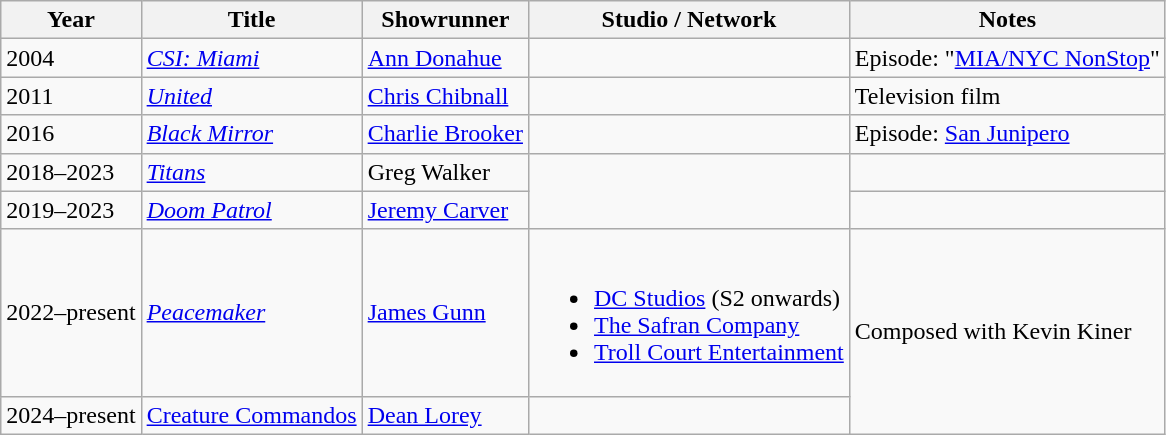<table class="wikitable sortable">
<tr>
<th>Year</th>
<th>Title</th>
<th>Showrunner</th>
<th>Studio / Network</th>
<th>Notes</th>
</tr>
<tr>
<td>2004</td>
<td><em><a href='#'>CSI: Miami</a></em></td>
<td><a href='#'>Ann Donahue</a></td>
<td></td>
<td>Episode: "<a href='#'>MIA/NYC NonStop</a>"</td>
</tr>
<tr>
<td>2011</td>
<td><em><a href='#'>United</a></em></td>
<td><a href='#'>Chris Chibnall</a></td>
<td></td>
<td>Television film</td>
</tr>
<tr>
<td>2016</td>
<td><em><a href='#'>Black Mirror</a></em></td>
<td><a href='#'>Charlie Brooker</a></td>
<td></td>
<td>Episode: <a href='#'>San Junipero</a></td>
</tr>
<tr>
<td>2018–2023</td>
<td><em><a href='#'>Titans</a></em></td>
<td>Greg Walker</td>
<td rowspan="2"></td>
<td></td>
</tr>
<tr>
<td>2019–2023</td>
<td><em><a href='#'>Doom Patrol</a></em></td>
<td><a href='#'>Jeremy Carver</a></td>
<td></td>
</tr>
<tr>
<td>2022–present</td>
<td><em><a href='#'>Peacemaker</a></em></td>
<td><a href='#'>James Gunn</a></td>
<td><br><ul><li><a href='#'>DC Studios</a> (S2 onwards)</li><li><a href='#'>The Safran Company</a></li><li><a href='#'>Troll Court Entertainment</a></li></ul></td>
<td rowspan="2">Composed with Kevin Kiner</td>
</tr>
<tr>
<td>2024–present</td>
<td><a href='#'>Creature Commandos</a></td>
<td><a href='#'>Dean Lorey</a></td>
<td></td>
</tr>
</table>
